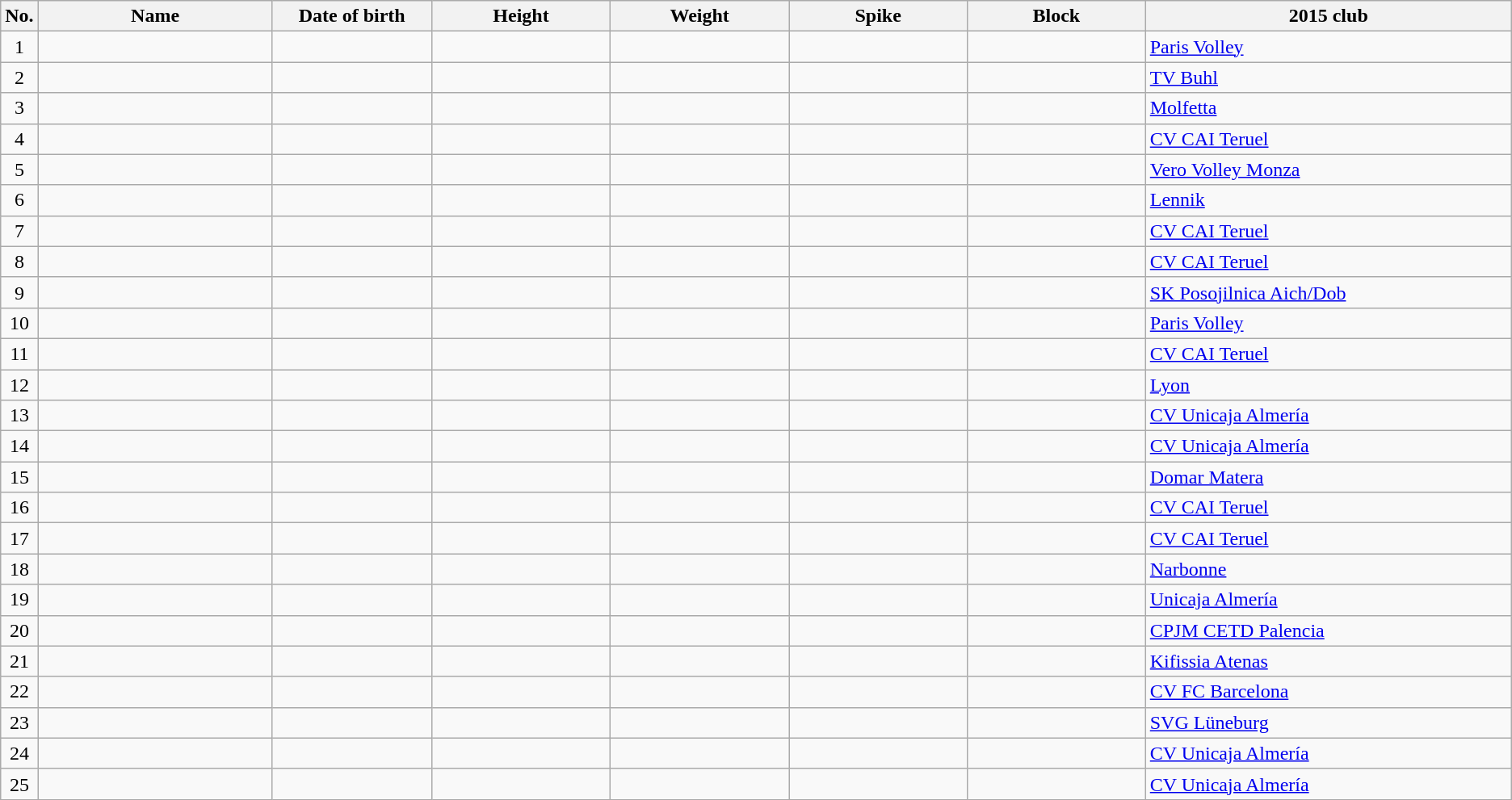<table class="wikitable sortable" style="font-size:100%; text-align:center;">
<tr>
<th>No.</th>
<th style="width:12em">Name</th>
<th style="width:8em">Date of birth</th>
<th style="width:9em">Height</th>
<th style="width:9em">Weight</th>
<th style="width:9em">Spike</th>
<th style="width:9em">Block</th>
<th style="width:19em">2015 club</th>
</tr>
<tr>
<td>1</td>
<td align=left></td>
<td align=right></td>
<td></td>
<td></td>
<td></td>
<td></td>
<td align=left><a href='#'>Paris Volley</a></td>
</tr>
<tr>
<td>2</td>
<td align=left></td>
<td align=right></td>
<td></td>
<td></td>
<td></td>
<td></td>
<td align=left><a href='#'>TV Buhl</a></td>
</tr>
<tr>
<td>3</td>
<td align=left></td>
<td align=right></td>
<td></td>
<td></td>
<td></td>
<td></td>
<td align=left><a href='#'>Molfetta</a></td>
</tr>
<tr>
<td>4</td>
<td align=left></td>
<td align=right></td>
<td></td>
<td></td>
<td></td>
<td></td>
<td align=left><a href='#'>CV CAI Teruel</a></td>
</tr>
<tr>
<td>5</td>
<td align=left></td>
<td align=right></td>
<td></td>
<td></td>
<td></td>
<td></td>
<td align=left><a href='#'>Vero Volley Monza</a></td>
</tr>
<tr>
<td>6</td>
<td align=left></td>
<td align=right></td>
<td></td>
<td></td>
<td></td>
<td></td>
<td align=left><a href='#'>Lennik</a></td>
</tr>
<tr>
<td>7</td>
<td align=left></td>
<td align=right></td>
<td></td>
<td></td>
<td></td>
<td></td>
<td align=left><a href='#'>CV CAI Teruel</a></td>
</tr>
<tr>
<td>8</td>
<td align=left></td>
<td align=right></td>
<td></td>
<td></td>
<td></td>
<td></td>
<td align=left><a href='#'>CV CAI Teruel</a></td>
</tr>
<tr>
<td>9</td>
<td align=left></td>
<td align=right></td>
<td></td>
<td></td>
<td></td>
<td></td>
<td align=left><a href='#'>SK Posojilnica Aich/Dob</a></td>
</tr>
<tr>
<td>10</td>
<td align=left></td>
<td align=right></td>
<td></td>
<td></td>
<td></td>
<td></td>
<td align=left><a href='#'>Paris Volley</a></td>
</tr>
<tr>
<td>11</td>
<td align=left></td>
<td align=right></td>
<td></td>
<td></td>
<td></td>
<td></td>
<td align=left><a href='#'>CV CAI Teruel</a></td>
</tr>
<tr>
<td>12</td>
<td align=left></td>
<td align=right></td>
<td></td>
<td></td>
<td></td>
<td></td>
<td align=left><a href='#'>Lyon</a></td>
</tr>
<tr>
<td>13</td>
<td align=left></td>
<td align=right></td>
<td></td>
<td></td>
<td></td>
<td></td>
<td align=left><a href='#'>CV Unicaja Almería</a></td>
</tr>
<tr>
<td>14</td>
<td align=left></td>
<td align=right></td>
<td></td>
<td></td>
<td></td>
<td></td>
<td align=left><a href='#'>CV Unicaja Almería</a></td>
</tr>
<tr>
<td>15</td>
<td align=left></td>
<td align=right></td>
<td></td>
<td></td>
<td></td>
<td></td>
<td align=left><a href='#'>Domar Matera</a></td>
</tr>
<tr>
<td>16</td>
<td align=left></td>
<td align=right></td>
<td></td>
<td></td>
<td></td>
<td></td>
<td align=left><a href='#'>CV CAI Teruel</a></td>
</tr>
<tr>
<td>17</td>
<td align=left></td>
<td align=right></td>
<td></td>
<td></td>
<td></td>
<td></td>
<td align=left><a href='#'>CV CAI Teruel</a></td>
</tr>
<tr>
<td>18</td>
<td align=left></td>
<td align=right></td>
<td></td>
<td></td>
<td></td>
<td></td>
<td align=left><a href='#'>Narbonne</a></td>
</tr>
<tr>
<td>19</td>
<td align=left></td>
<td align=right></td>
<td></td>
<td></td>
<td></td>
<td></td>
<td align=left><a href='#'>Unicaja Almería</a></td>
</tr>
<tr>
<td>20</td>
<td align=left></td>
<td align=right></td>
<td></td>
<td></td>
<td></td>
<td></td>
<td align=left><a href='#'>CPJM CETD Palencia</a></td>
</tr>
<tr>
<td>21</td>
<td align=left></td>
<td align=right></td>
<td></td>
<td></td>
<td></td>
<td></td>
<td align=left><a href='#'>Kifissia Atenas</a></td>
</tr>
<tr>
<td>22</td>
<td align=left></td>
<td align=right></td>
<td></td>
<td></td>
<td></td>
<td></td>
<td align=left><a href='#'>CV FC Barcelona</a></td>
</tr>
<tr>
<td>23</td>
<td align=left></td>
<td align=right></td>
<td></td>
<td></td>
<td></td>
<td></td>
<td align=left><a href='#'>SVG Lüneburg</a></td>
</tr>
<tr>
<td>24</td>
<td align=left></td>
<td align=right></td>
<td></td>
<td></td>
<td></td>
<td></td>
<td align=left><a href='#'>CV Unicaja Almería</a></td>
</tr>
<tr>
<td>25</td>
<td align=left></td>
<td align=right></td>
<td></td>
<td></td>
<td></td>
<td></td>
<td align=left><a href='#'>CV Unicaja Almería</a></td>
</tr>
</table>
